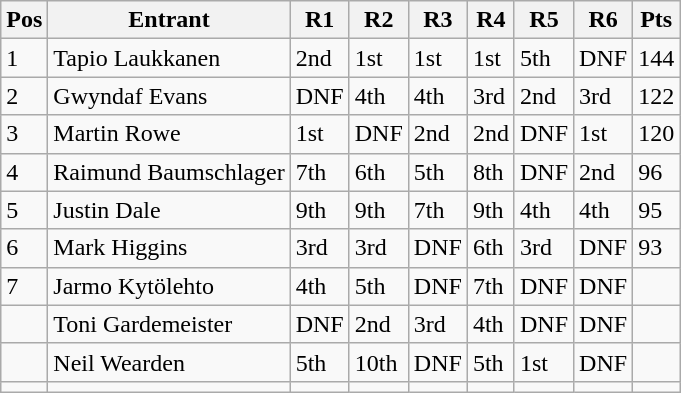<table class="wikitable">
<tr>
<th>Pos</th>
<th>Entrant</th>
<th>R1</th>
<th>R2</th>
<th>R3</th>
<th>R4</th>
<th>R5</th>
<th>R6</th>
<th>Pts</th>
</tr>
<tr>
<td>1</td>
<td>Tapio Laukkanen</td>
<td>2nd</td>
<td>1st</td>
<td>1st</td>
<td>1st</td>
<td>5th</td>
<td>DNF</td>
<td>144</td>
</tr>
<tr>
<td>2</td>
<td>Gwyndaf Evans</td>
<td>DNF</td>
<td>4th</td>
<td>4th</td>
<td>3rd</td>
<td>2nd</td>
<td>3rd</td>
<td>122</td>
</tr>
<tr>
<td>3</td>
<td>Martin Rowe</td>
<td>1st</td>
<td>DNF</td>
<td>2nd</td>
<td>2nd</td>
<td>DNF</td>
<td>1st</td>
<td>120</td>
</tr>
<tr>
<td>4</td>
<td>Raimund Baumschlager</td>
<td>7th</td>
<td>6th</td>
<td>5th</td>
<td>8th</td>
<td>DNF</td>
<td>2nd</td>
<td>96</td>
</tr>
<tr>
<td>5</td>
<td>Justin Dale</td>
<td>9th</td>
<td>9th</td>
<td>7th</td>
<td>9th</td>
<td>4th</td>
<td>4th</td>
<td>95</td>
</tr>
<tr>
<td>6</td>
<td>Mark Higgins</td>
<td>3rd</td>
<td>3rd</td>
<td>DNF</td>
<td>6th</td>
<td>3rd</td>
<td>DNF</td>
<td>93</td>
</tr>
<tr>
<td>7</td>
<td>Jarmo Kytölehto</td>
<td>4th</td>
<td>5th</td>
<td>DNF</td>
<td>7th</td>
<td>DNF</td>
<td>DNF</td>
<td></td>
</tr>
<tr>
<td></td>
<td>Toni Gardemeister</td>
<td>DNF</td>
<td>2nd</td>
<td>3rd</td>
<td>4th</td>
<td>DNF</td>
<td>DNF</td>
<td></td>
</tr>
<tr>
<td></td>
<td>Neil Wearden</td>
<td>5th</td>
<td>10th</td>
<td>DNF</td>
<td>5th</td>
<td>1st</td>
<td>DNF</td>
<td></td>
</tr>
<tr>
<td></td>
<td></td>
<td></td>
<td></td>
<td></td>
<td></td>
<td></td>
<td></td>
<td></td>
</tr>
</table>
